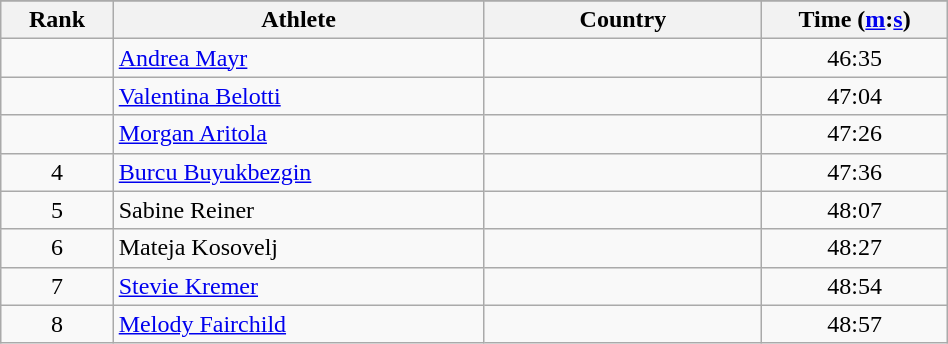<table class="wikitable" width=50%>
<tr>
</tr>
<tr>
<th width=5%>Rank</th>
<th width=20%>Athlete</th>
<th width=15%>Country</th>
<th width=10%>Time (<a href='#'>m</a>:<a href='#'>s</a>)</th>
</tr>
<tr align="center">
<td></td>
<td align="left"><a href='#'>Andrea Mayr</a></td>
<td align="left"></td>
<td>46:35</td>
</tr>
<tr align="center">
<td></td>
<td align="left"><a href='#'>Valentina Belotti</a></td>
<td align="left"></td>
<td>47:04</td>
</tr>
<tr align="center">
<td></td>
<td align="left"><a href='#'>Morgan Aritola</a></td>
<td align="left"></td>
<td>47:26</td>
</tr>
<tr align="center">
<td>4</td>
<td align="left"><a href='#'>Burcu Buyukbezgin</a></td>
<td align="left"></td>
<td>47:36</td>
</tr>
<tr align="center">
<td>5</td>
<td align="left">Sabine Reiner</td>
<td align="left"></td>
<td>48:07</td>
</tr>
<tr align="center">
<td>6</td>
<td align="left">Mateja Kosovelj</td>
<td align="left"></td>
<td>48:27</td>
</tr>
<tr align="center">
<td>7</td>
<td align="left"><a href='#'>Stevie Kremer</a></td>
<td align="left"></td>
<td>48:54</td>
</tr>
<tr align="center">
<td>8</td>
<td align="left"><a href='#'>Melody Fairchild</a></td>
<td align="left"></td>
<td>48:57</td>
</tr>
</table>
